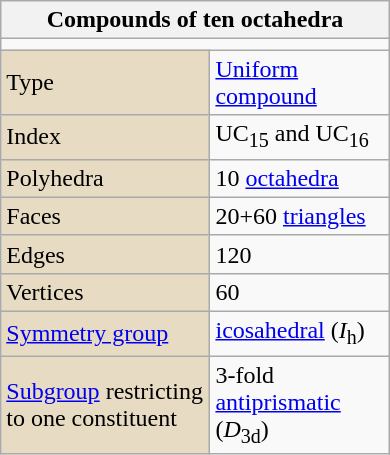<table class="wikitable" style="float:right; margin-left:8px; width:260px">
<tr>
<th bgcolor=#e7dcc3 colspan=2>Compounds of ten octahedra</th>
</tr>
<tr>
<td align=center colspan=2></td>
</tr>
<tr>
<td bgcolor=#e7dcc3>Type</td>
<td><a href='#'>Uniform compound</a></td>
</tr>
<tr>
<td bgcolor=#e7dcc3>Index</td>
<td>UC<sub>15</sub> and UC<sub>16</sub></td>
</tr>
<tr>
<td bgcolor=#e7dcc3>Polyhedra</td>
<td>10 <a href='#'>octahedra</a></td>
</tr>
<tr>
<td bgcolor=#e7dcc3>Faces</td>
<td>20+60 <a href='#'>triangles</a></td>
</tr>
<tr>
<td bgcolor=#e7dcc3>Edges</td>
<td>120</td>
</tr>
<tr>
<td bgcolor=#e7dcc3>Vertices</td>
<td>60</td>
</tr>
<tr>
<td bgcolor=#e7dcc3><a href='#'>Symmetry group</a></td>
<td><a href='#'>icosahedral</a> (<em>I</em><sub>h</sub>)</td>
</tr>
<tr>
<td bgcolor=#e7dcc3><a href='#'>Subgroup</a> restricting to one constituent</td>
<td>3-fold <a href='#'>antiprismatic</a> (<em>D</em><sub>3d</sub>)</td>
</tr>
</table>
